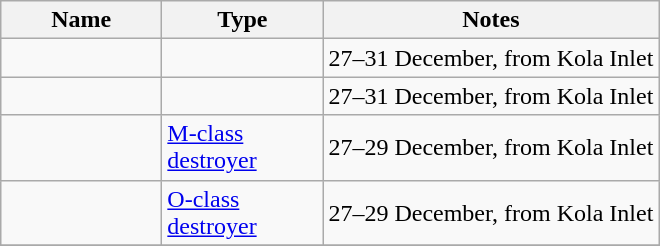<table class="wikitable sortable">
<tr>
<th scope="col" width="100px">Name</th>
<th scope="col" width="100px">Type</th>
<th>Notes</th>
</tr>
<tr>
<td align="left"></td>
<td align="left"></td>
<td align="left">27–31 December, from Kola Inlet</td>
</tr>
<tr>
<td align="left"></td>
<td align="left"></td>
<td align="left">27–31 December, from Kola Inlet</td>
</tr>
<tr>
<td align="left"></td>
<td align="left"><a href='#'>M-class destroyer</a></td>
<td align="left">27–29 December, from Kola Inlet</td>
</tr>
<tr>
<td align="left"></td>
<td align="left"><a href='#'>O-class destroyer</a></td>
<td align="left">27–29 December, from Kola Inlet</td>
</tr>
<tr>
</tr>
</table>
